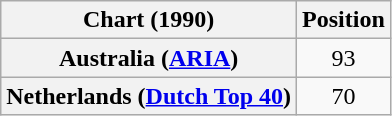<table class="wikitable plainrowheaders">
<tr>
<th>Chart (1990)</th>
<th>Position</th>
</tr>
<tr>
<th scope="row">Australia (<a href='#'>ARIA</a>)</th>
<td align="center">93</td>
</tr>
<tr>
<th scope="row">Netherlands (<a href='#'>Dutch Top 40</a>)</th>
<td align="center">70</td>
</tr>
</table>
